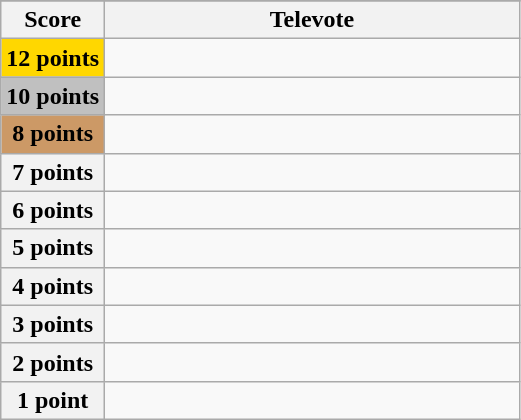<table class="wikitable">
<tr>
</tr>
<tr>
<th scope="col" width="20%">Score</th>
<th scope="col" width="80%">Televote</th>
</tr>
<tr>
<th scope="row" style="Background:gold">12 points</th>
<td></td>
</tr>
<tr>
<th scope="row" style="background:silver">10 points</th>
<td></td>
</tr>
<tr>
<th scope="row" style="background:#CC9966">8 points</th>
<td></td>
</tr>
<tr>
<th scope="row">7 points</th>
<td></td>
</tr>
<tr>
<th scope="row">6 points</th>
<td></td>
</tr>
<tr>
<th scope="row">5 points</th>
<td></td>
</tr>
<tr>
<th scope="row">4 points</th>
<td></td>
</tr>
<tr>
<th scope="row">3 points</th>
<td></td>
</tr>
<tr>
<th scope="row">2 points</th>
<td></td>
</tr>
<tr>
<th scope="row">1 point</th>
<td></td>
</tr>
</table>
